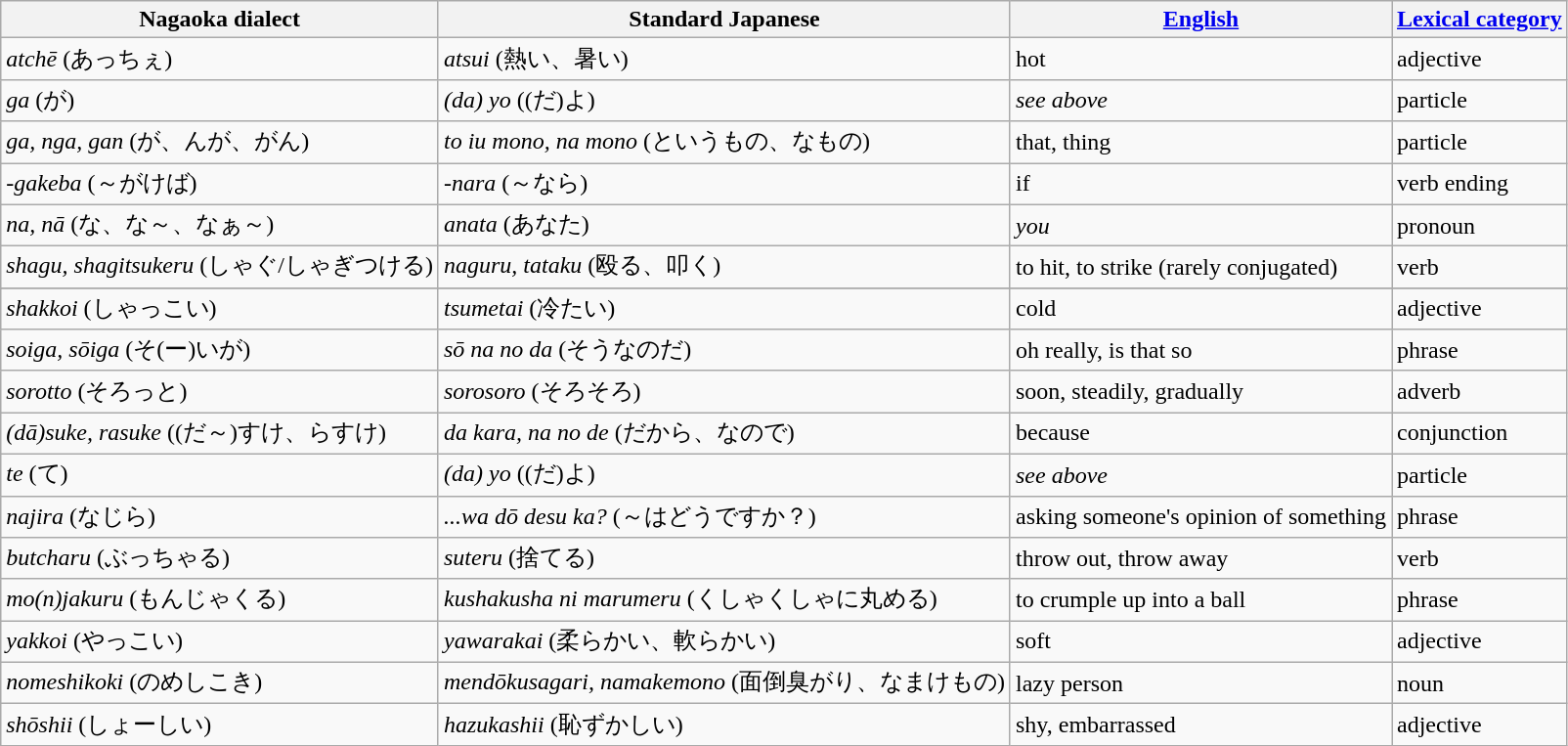<table class="sortable wikitable">
<tr>
<th>Nagaoka dialect</th>
<th>Standard Japanese</th>
<th><a href='#'>English</a></th>
<th><a href='#'>Lexical category</a></th>
</tr>
<tr>
<td><em>atchē</em> (あっちぇ)</td>
<td><em>atsui</em> (熱い、暑い)</td>
<td>hot</td>
<td>adjective</td>
</tr>
<tr>
<td><em>ga</em> (が)</td>
<td><em>(da) yo</em> ((だ)よ)</td>
<td><em>see above</em></td>
<td>particle</td>
</tr>
<tr>
<td><em>ga, nga, gan</em> (が、んが、がん)</td>
<td><em>to iu mono, na mono</em> (というもの、なもの)</td>
<td>that, thing</td>
<td>particle</td>
</tr>
<tr>
<td><em>-gakeba</em> (～がけば)</td>
<td><em>-nara</em> (～なら)</td>
<td>if</td>
<td>verb ending</td>
</tr>
<tr>
<td><em>na, nā</em> (な、な～、なぁ～)</td>
<td><em>anata</em> (あなた)</td>
<td><em>you</em></td>
<td>pronoun</td>
</tr>
<tr>
<td><em>shagu, shagitsukeru</em> (しゃぐ/しゃぎつける)</td>
<td><em>naguru, tataku</em> (殴る、叩く)</td>
<td>to hit, to strike (rarely conjugated)</td>
<td>verb</td>
</tr>
<tr>
</tr>
<tr>
<td><em>shakkoi</em> (しゃっこい)</td>
<td><em>tsumetai</em> (冷たい)</td>
<td>cold</td>
<td>adjective</td>
</tr>
<tr>
<td><em>soiga, sōiga</em> (そ(ー)いが)</td>
<td><em>sō na no da</em> (そうなのだ)</td>
<td>oh really, is that so</td>
<td>phrase</td>
</tr>
<tr>
<td><em>sorotto</em> (そろっと)</td>
<td><em>sorosoro</em> (そろそろ)</td>
<td>soon, steadily, gradually</td>
<td>adverb</td>
</tr>
<tr>
<td><em>(dā)suke, rasuke</em> ((だ～)すけ、らすけ)</td>
<td><em>da kara, na no de</em> (だから、なので)</td>
<td>because</td>
<td>conjunction</td>
</tr>
<tr>
<td><em>te</em> (て)</td>
<td><em>(da) yo</em> ((だ)よ)</td>
<td><em>see above</em></td>
<td>particle</td>
</tr>
<tr>
<td><em>najira</em> (なじら)</td>
<td><em>...wa dō desu ka?</em> (～はどうですか？)</td>
<td>asking someone's opinion of something</td>
<td>phrase</td>
</tr>
<tr>
<td><em>butcharu</em> (ぶっちゃる)</td>
<td><em>suteru</em> (捨てる)</td>
<td>throw out, throw away</td>
<td>verb</td>
</tr>
<tr>
<td><em>mo(n)jakuru</em> (もんじゃくる)</td>
<td><em>kushakusha ni marumeru</em> (くしゃくしゃに丸める)</td>
<td>to crumple up into a ball</td>
<td>phrase</td>
</tr>
<tr>
<td><em>yakkoi</em> (やっこい)</td>
<td><em>yawarakai</em> (柔らかい、軟らかい)</td>
<td>soft</td>
<td>adjective</td>
</tr>
<tr>
<td><em>nomeshikoki</em> (のめしこき)</td>
<td><em>mendōkusagari, namakemono</em> (面倒臭がり、なまけもの)</td>
<td>lazy person</td>
<td>noun</td>
</tr>
<tr>
<td><em>shōshii</em> (しょーしい)</td>
<td><em>hazukashii</em> (恥ずかしい)</td>
<td>shy, embarrassed</td>
<td>adjective</td>
</tr>
</table>
